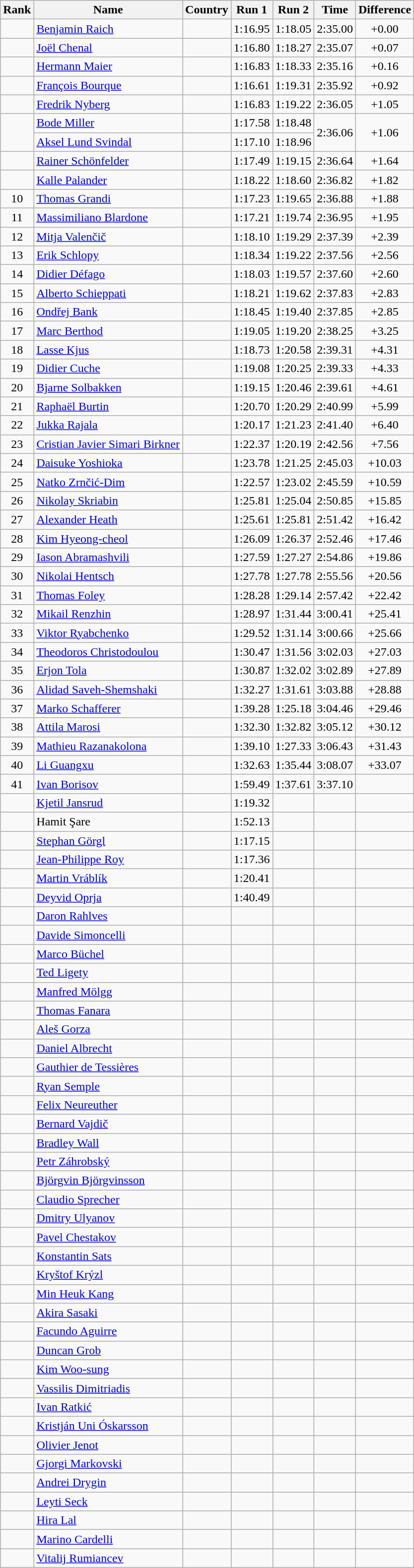<table class="wikitable sortable" style="text-align:center">
<tr>
<th>Rank</th>
<th>Name</th>
<th>Country</th>
<th>Run 1</th>
<th>Run 2</th>
<th>Time</th>
<th>Difference</th>
</tr>
<tr>
<td></td>
<td align=left><a href='#'>Benjamin Raich</a></td>
<td align=left></td>
<td>1:16.95</td>
<td>1:18.05</td>
<td>2:35.00</td>
<td>+0.00</td>
</tr>
<tr>
<td></td>
<td align=left><a href='#'>Joël Chenal</a></td>
<td align=left></td>
<td>1:16.80</td>
<td>1:18.27</td>
<td>2:35.07</td>
<td>+0.07</td>
</tr>
<tr>
<td></td>
<td align=left><a href='#'>Hermann Maier</a></td>
<td align=left></td>
<td>1:16.83</td>
<td>1:18.33</td>
<td>2:35.16</td>
<td>+0.16</td>
</tr>
<tr>
<td></td>
<td align=left><a href='#'>François Bourque</a></td>
<td align=left></td>
<td>1:16.61</td>
<td>1:19.31</td>
<td>2:35.92</td>
<td>+0.92</td>
</tr>
<tr>
<td></td>
<td align=left><a href='#'>Fredrik Nyberg</a></td>
<td align=left></td>
<td>1:16.83</td>
<td>1:19.22</td>
<td>2:36.05</td>
<td>+1.05</td>
</tr>
<tr>
<td rowspan=2></td>
<td align=left><a href='#'>Bode Miller</a></td>
<td align=left></td>
<td>1:17.58</td>
<td>1:18.48</td>
<td rowspan=2>2:36.06</td>
<td rowspan=2>+1.06</td>
</tr>
<tr>
<td align=left><a href='#'>Aksel Lund Svindal</a></td>
<td align=left></td>
<td>1:17.10</td>
<td>1:18.96</td>
</tr>
<tr>
<td></td>
<td align=left><a href='#'>Rainer Schönfelder</a></td>
<td align=left></td>
<td>1:17.49</td>
<td>1:19.15</td>
<td>2:36.64</td>
<td>+1.64</td>
</tr>
<tr>
<td></td>
<td align=left><a href='#'>Kalle Palander</a></td>
<td align=left></td>
<td>1:18.22</td>
<td>1:18.60</td>
<td>2:36.82</td>
<td>+1.82</td>
</tr>
<tr>
<td>10</td>
<td align=left><a href='#'>Thomas Grandi</a></td>
<td align=left></td>
<td>1:17.23</td>
<td>1:19.65</td>
<td>2:36.88</td>
<td>+1.88</td>
</tr>
<tr>
<td>11</td>
<td align=left><a href='#'>Massimiliano Blardone</a></td>
<td align=left></td>
<td>1:17.21</td>
<td>1:19.74</td>
<td>2:36.95</td>
<td>+1.95</td>
</tr>
<tr>
<td>12</td>
<td align=left><a href='#'>Mitja Valenčič</a></td>
<td align=left></td>
<td>1:18.10</td>
<td>1:19.29</td>
<td>2:37.39</td>
<td>+2.39</td>
</tr>
<tr>
<td>13</td>
<td align=left><a href='#'>Erik Schlopy</a></td>
<td align=left></td>
<td>1:18.34</td>
<td>1:19.22</td>
<td>2:37.56</td>
<td>+2.56</td>
</tr>
<tr>
<td>14</td>
<td align=left><a href='#'>Didier Défago</a></td>
<td align=left></td>
<td>1:18.03</td>
<td>1:19.57</td>
<td>2:37.60</td>
<td>+2.60</td>
</tr>
<tr>
<td>15</td>
<td align=left><a href='#'>Alberto Schieppati</a></td>
<td align=left></td>
<td>1:18.21</td>
<td>1:19.62</td>
<td>2:37.83</td>
<td>+2.83</td>
</tr>
<tr>
<td>16</td>
<td align=left><a href='#'>Ondřej Bank</a></td>
<td align=left></td>
<td>1:18.45</td>
<td>1:19.40</td>
<td>2:37.85</td>
<td>+2.85</td>
</tr>
<tr>
<td>17</td>
<td align=left><a href='#'>Marc Berthod</a></td>
<td align=left></td>
<td>1:19.05</td>
<td>1:19.20</td>
<td>2:38.25</td>
<td>+3.25</td>
</tr>
<tr>
<td>18</td>
<td align=left><a href='#'>Lasse Kjus</a></td>
<td align=left></td>
<td>1:18.73</td>
<td>1:20.58</td>
<td>2:39.31</td>
<td>+4.31</td>
</tr>
<tr>
<td>19</td>
<td align=left><a href='#'>Didier Cuche</a></td>
<td align=left></td>
<td>1:19.08</td>
<td>1:20.25</td>
<td>2:39.33</td>
<td>+4.33</td>
</tr>
<tr>
<td>20</td>
<td align=left><a href='#'>Bjarne Solbakken</a></td>
<td align=left></td>
<td>1:19.15</td>
<td>1:20.46</td>
<td>2:39.61</td>
<td>+4.61</td>
</tr>
<tr>
<td>21</td>
<td align=left><a href='#'>Raphaël Burtin</a></td>
<td align=left></td>
<td>1:20.70</td>
<td>1:20.29</td>
<td>2:40.99</td>
<td>+5.99</td>
</tr>
<tr>
<td>22</td>
<td align=left><a href='#'>Jukka Rajala</a></td>
<td align=left></td>
<td>1:20.17</td>
<td>1:21.23</td>
<td>2:41.40</td>
<td>+6.40</td>
</tr>
<tr>
<td>23</td>
<td align=left><a href='#'>Cristian Javier Simari Birkner</a></td>
<td align=left></td>
<td>1:22.37</td>
<td>1:20.19</td>
<td>2:42.56</td>
<td>+7.56</td>
</tr>
<tr>
<td>24</td>
<td align=left><a href='#'>Daisuke Yoshioka</a></td>
<td align=left></td>
<td>1:23.78</td>
<td>1:21.25</td>
<td>2:45.03</td>
<td>+10.03</td>
</tr>
<tr>
<td>25</td>
<td align=left><a href='#'>Natko Zrnčić-Dim</a></td>
<td align=left></td>
<td>1:22.57</td>
<td>1:23.02</td>
<td>2:45.59</td>
<td>+10.59</td>
</tr>
<tr>
<td>26</td>
<td align=left><a href='#'>Nikolay Skriabin</a></td>
<td align=left></td>
<td>1:25.81</td>
<td>1:25.04</td>
<td>2:50.85</td>
<td>+15.85</td>
</tr>
<tr>
<td>27</td>
<td align=left><a href='#'>Alexander Heath</a></td>
<td align=left></td>
<td>1:25.61</td>
<td>1:25.81</td>
<td>2:51.42</td>
<td>+16.42</td>
</tr>
<tr>
<td>28</td>
<td align=left><a href='#'>Kim Hyeong-cheol</a></td>
<td align=left></td>
<td>1:26.09</td>
<td>1:26.37</td>
<td>2:52.46</td>
<td>+17.46</td>
</tr>
<tr>
<td>29</td>
<td align=left><a href='#'>Iason Abramashvili</a></td>
<td align=left></td>
<td>1:27.59</td>
<td>1:27.27</td>
<td>2:54.86</td>
<td>+19.86</td>
</tr>
<tr>
<td>30</td>
<td align=left><a href='#'>Nikolai Hentsch</a></td>
<td align=left></td>
<td>1:27.78</td>
<td>1:27.78</td>
<td>2:55.56</td>
<td>+20.56</td>
</tr>
<tr>
<td>31</td>
<td align=left><a href='#'>Thomas Foley</a></td>
<td align=left></td>
<td>1:28.28</td>
<td>1:29.14</td>
<td>2:57.42</td>
<td>+22.42</td>
</tr>
<tr>
<td>32</td>
<td align=left><a href='#'>Mikail Renzhin</a></td>
<td align=left></td>
<td>1:28.97</td>
<td>1:31.44</td>
<td>3:00.41</td>
<td>+25.41</td>
</tr>
<tr>
<td>33</td>
<td align=left><a href='#'>Viktor Ryabchenko</a></td>
<td align=left></td>
<td>1:29.52</td>
<td>1:31.14</td>
<td>3:00.66</td>
<td>+25.66</td>
</tr>
<tr>
<td>34</td>
<td align=left><a href='#'>Theodoros Christodoulou</a></td>
<td align=left></td>
<td>1:30.47</td>
<td>1:31.56</td>
<td>3:02.03</td>
<td>+27.03</td>
</tr>
<tr>
<td>35</td>
<td align=left><a href='#'>Erjon Tola</a></td>
<td align=left></td>
<td>1:30.87</td>
<td>1:32.02</td>
<td>3:02.89</td>
<td>+27.89</td>
</tr>
<tr>
<td>36</td>
<td align=left><a href='#'>Alidad Saveh-Shemshaki</a></td>
<td align=left></td>
<td>1:32.27</td>
<td>1:31.61</td>
<td>3:03.88</td>
<td>+28.88</td>
</tr>
<tr>
<td>37</td>
<td align=left><a href='#'>Marko Schafferer</a></td>
<td align=left></td>
<td>1:39.28</td>
<td>1:25.18</td>
<td>3:04.46</td>
<td>+29.46</td>
</tr>
<tr>
<td>38</td>
<td align=left><a href='#'>Attila Marosi</a></td>
<td align=left></td>
<td>1:32.30</td>
<td>1:32.82</td>
<td>3:05.12</td>
<td>+30.12</td>
</tr>
<tr>
<td>39</td>
<td align=left><a href='#'>Mathieu Razanakolona</a></td>
<td align=left></td>
<td>1:39.10</td>
<td>1:27.33</td>
<td>3:06.43</td>
<td>+31.43</td>
</tr>
<tr>
<td>40</td>
<td align=left><a href='#'>Li Guangxu</a></td>
<td align=left></td>
<td>1:32.63</td>
<td>1:35.44</td>
<td>3:08.07</td>
<td>+33.07</td>
</tr>
<tr>
<td>41</td>
<td align=left><a href='#'>Ivan Borisov</a></td>
<td align=left></td>
<td>1:59.49</td>
<td>1:37.61</td>
<td>3:37.10</td>
<td></td>
</tr>
<tr>
<td></td>
<td align=left><a href='#'>Kjetil Jansrud</a></td>
<td align=left></td>
<td>1:19.32</td>
<td></td>
<td></td>
<td></td>
</tr>
<tr>
<td></td>
<td align=left>Hamit Şare</td>
<td align=left></td>
<td>1:52.13</td>
<td></td>
<td></td>
<td></td>
</tr>
<tr>
<td></td>
<td align=left><a href='#'>Stephan Görgl</a></td>
<td align=left></td>
<td>1:17.15</td>
<td></td>
<td></td>
<td></td>
</tr>
<tr>
<td></td>
<td align=left><a href='#'>Jean-Philippe Roy</a></td>
<td align=left></td>
<td>1:17.36</td>
<td></td>
<td></td>
<td></td>
</tr>
<tr>
<td></td>
<td align=left><a href='#'>Martin Vráblík</a></td>
<td align=left></td>
<td>1:20.41</td>
<td></td>
<td></td>
<td></td>
</tr>
<tr>
<td></td>
<td align=left><a href='#'>Deyvid Oprja</a></td>
<td align=left></td>
<td>1:40.49</td>
<td></td>
<td></td>
<td></td>
</tr>
<tr>
<td></td>
<td align=left><a href='#'>Daron Rahlves</a></td>
<td align=left></td>
<td></td>
<td></td>
<td></td>
<td></td>
</tr>
<tr>
<td></td>
<td align=left><a href='#'>Davide Simoncelli</a></td>
<td align=left></td>
<td></td>
<td></td>
<td></td>
<td></td>
</tr>
<tr>
<td></td>
<td align=left><a href='#'>Marco Büchel</a></td>
<td align=left></td>
<td></td>
<td></td>
<td></td>
<td></td>
</tr>
<tr>
<td></td>
<td align=left><a href='#'>Ted Ligety</a></td>
<td align=left></td>
<td></td>
<td></td>
<td></td>
<td></td>
</tr>
<tr>
<td></td>
<td align=left><a href='#'>Manfred Mölgg</a></td>
<td align=left></td>
<td></td>
<td></td>
<td></td>
<td></td>
</tr>
<tr>
<td></td>
<td align=left><a href='#'>Thomas Fanara</a></td>
<td align=left></td>
<td></td>
<td></td>
<td></td>
<td></td>
</tr>
<tr>
<td></td>
<td align=left><a href='#'>Aleš Gorza</a></td>
<td align=left></td>
<td></td>
<td></td>
<td></td>
<td></td>
</tr>
<tr>
<td></td>
<td align=left><a href='#'>Daniel Albrecht</a></td>
<td align=left></td>
<td></td>
<td></td>
<td></td>
<td></td>
</tr>
<tr>
<td></td>
<td align=left><a href='#'>Gauthier de Tessières</a></td>
<td align=left></td>
<td></td>
<td></td>
<td></td>
<td></td>
</tr>
<tr>
<td></td>
<td align=left><a href='#'>Ryan Semple</a></td>
<td align=left></td>
<td></td>
<td></td>
<td></td>
<td></td>
</tr>
<tr>
<td></td>
<td align=left><a href='#'>Felix Neureuther</a></td>
<td align=left></td>
<td></td>
<td></td>
<td></td>
<td></td>
</tr>
<tr>
<td></td>
<td align=left><a href='#'>Bernard Vajdič</a></td>
<td align=left></td>
<td></td>
<td></td>
<td></td>
<td></td>
</tr>
<tr>
<td></td>
<td align=left><a href='#'>Bradley Wall</a></td>
<td align=left></td>
<td></td>
<td></td>
<td></td>
<td></td>
</tr>
<tr>
<td></td>
<td align=left><a href='#'>Petr Záhrobský</a></td>
<td align=left></td>
<td></td>
<td></td>
<td></td>
<td></td>
</tr>
<tr>
<td></td>
<td align=left><a href='#'>Björgvin Björgvinsson</a></td>
<td align=left></td>
<td></td>
<td></td>
<td></td>
<td></td>
</tr>
<tr>
<td></td>
<td align=left><a href='#'>Claudio Sprecher</a></td>
<td align=left></td>
<td></td>
<td></td>
<td></td>
<td></td>
</tr>
<tr>
<td></td>
<td align=left><a href='#'>Dmitry Ulyanov</a></td>
<td align=left></td>
<td></td>
<td></td>
<td></td>
<td></td>
</tr>
<tr>
<td></td>
<td align=left><a href='#'>Pavel Chestakov</a></td>
<td align=left></td>
<td></td>
<td></td>
<td></td>
<td></td>
</tr>
<tr>
<td></td>
<td align=left><a href='#'>Konstantin Sats</a></td>
<td align=left></td>
<td></td>
<td></td>
<td></td>
<td></td>
</tr>
<tr>
<td></td>
<td align=left><a href='#'>Kryštof Krýzl</a></td>
<td align=left></td>
<td></td>
<td></td>
<td></td>
<td></td>
</tr>
<tr>
<td></td>
<td align=left><a href='#'>Min Heuk Kang</a></td>
<td align=left></td>
<td></td>
<td></td>
<td></td>
<td></td>
</tr>
<tr>
<td></td>
<td align=left><a href='#'>Akira Sasaki</a></td>
<td align=left></td>
<td></td>
<td></td>
<td></td>
<td></td>
</tr>
<tr>
<td></td>
<td align=left><a href='#'>Facundo Aguirre</a></td>
<td align=left></td>
<td></td>
<td></td>
<td></td>
<td></td>
</tr>
<tr>
<td></td>
<td align=left><a href='#'>Duncan Grob</a></td>
<td align=left></td>
<td></td>
<td></td>
<td></td>
<td></td>
</tr>
<tr>
<td></td>
<td align=left><a href='#'>Kim Woo-sung</a></td>
<td align=left></td>
<td></td>
<td></td>
<td></td>
<td></td>
</tr>
<tr>
<td></td>
<td align=left><a href='#'>Vassilis Dimitriadis</a></td>
<td align=left></td>
<td></td>
<td></td>
<td></td>
<td></td>
</tr>
<tr>
<td></td>
<td align=left><a href='#'>Ivan Ratkić</a></td>
<td align=left></td>
<td></td>
<td></td>
<td></td>
<td></td>
</tr>
<tr>
<td></td>
<td align=left><a href='#'>Kristján Uni Óskarsson</a></td>
<td align=left></td>
<td></td>
<td></td>
<td></td>
<td></td>
</tr>
<tr>
<td></td>
<td align=left><a href='#'>Olivier Jenot</a></td>
<td align=left></td>
<td></td>
<td></td>
<td></td>
<td></td>
</tr>
<tr>
<td></td>
<td align=left><a href='#'>Gjorgi Markovski</a></td>
<td align=left></td>
<td></td>
<td></td>
<td></td>
<td></td>
</tr>
<tr>
<td></td>
<td align=left><a href='#'>Andrei Drygin</a></td>
<td align=left></td>
<td></td>
<td></td>
<td></td>
<td></td>
</tr>
<tr>
<td></td>
<td align=left><a href='#'>Leyti Seck</a></td>
<td align=left></td>
<td></td>
<td></td>
<td></td>
<td></td>
</tr>
<tr>
<td></td>
<td align=left><a href='#'>Hira Lal</a></td>
<td align=left></td>
<td></td>
<td></td>
<td></td>
<td></td>
</tr>
<tr>
<td></td>
<td align=left><a href='#'>Marino Cardelli</a></td>
<td align=left></td>
<td></td>
<td></td>
<td></td>
<td></td>
</tr>
<tr>
<td></td>
<td align=left><a href='#'>Vitalij Rumiancev</a></td>
<td align=left></td>
<td></td>
<td></td>
<td></td>
<td></td>
</tr>
</table>
